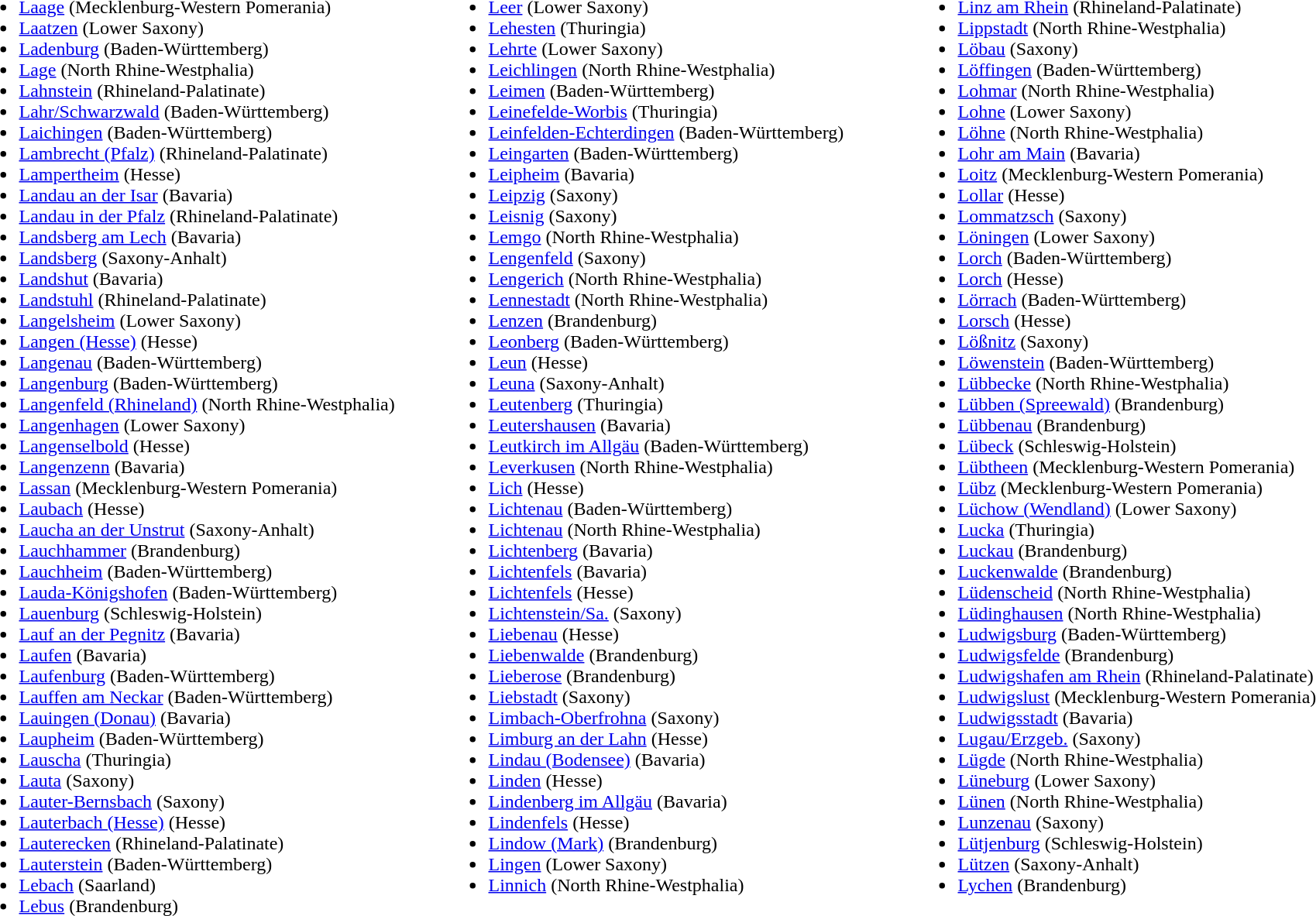<table>
<tr>
<td colspan="3"></td>
</tr>
<tr ---->
<td width="400" valign="top"><br><ul><li><a href='#'>Laage</a> (Mecklenburg-Western Pomerania)</li><li><a href='#'>Laatzen</a> (Lower Saxony)</li><li><a href='#'>Ladenburg</a> (Baden-Württemberg)</li><li><a href='#'>Lage</a> (North Rhine-Westphalia)</li><li><a href='#'>Lahnstein</a> (Rhineland-Palatinate)</li><li><a href='#'>Lahr/Schwarzwald</a> (Baden-Württemberg)</li><li><a href='#'>Laichingen</a> (Baden-Württemberg)</li><li><a href='#'>Lambrecht (Pfalz)</a> (Rhineland-Palatinate)</li><li><a href='#'>Lampertheim</a> (Hesse)</li><li><a href='#'>Landau an der Isar</a> (Bavaria)</li><li><a href='#'>Landau in der Pfalz</a> (Rhineland-Palatinate)</li><li><a href='#'>Landsberg am Lech</a> (Bavaria)</li><li><a href='#'>Landsberg</a> (Saxony-Anhalt)</li><li><a href='#'>Landshut</a> (Bavaria)</li><li><a href='#'>Landstuhl</a> (Rhineland-Palatinate)</li><li><a href='#'>Langelsheim</a> (Lower Saxony)</li><li><a href='#'>Langen (Hesse)</a> (Hesse)</li><li><a href='#'>Langenau</a> (Baden-Württemberg)</li><li><a href='#'>Langenburg</a> (Baden-Württemberg)</li><li><a href='#'>Langenfeld (Rhineland)</a> (North Rhine-Westphalia)</li><li><a href='#'>Langenhagen</a> (Lower Saxony)</li><li><a href='#'>Langenselbold</a> (Hesse)</li><li><a href='#'>Langenzenn</a> (Bavaria)</li><li><a href='#'>Lassan</a> (Mecklenburg-Western Pomerania)</li><li><a href='#'>Laubach</a> (Hesse)</li><li><a href='#'>Laucha an der Unstrut</a> (Saxony-Anhalt)</li><li><a href='#'>Lauchhammer</a> (Brandenburg)</li><li><a href='#'>Lauchheim</a> (Baden-Württemberg)</li><li><a href='#'>Lauda-Königshofen</a> (Baden-Württemberg)</li><li><a href='#'>Lauenburg</a> (Schleswig-Holstein)</li><li><a href='#'>Lauf an der Pegnitz</a> (Bavaria)</li><li><a href='#'>Laufen</a> (Bavaria)</li><li><a href='#'>Laufenburg</a> (Baden-Württemberg)</li><li><a href='#'>Lauffen am Neckar</a> (Baden-Württemberg)</li><li><a href='#'>Lauingen (Donau)</a> (Bavaria)</li><li><a href='#'>Laupheim</a> (Baden-Württemberg)</li><li><a href='#'>Lauscha</a> (Thuringia)</li><li><a href='#'>Lauta</a> (Saxony)</li><li><a href='#'>Lauter-Bernsbach</a> (Saxony)</li><li><a href='#'>Lauterbach (Hesse)</a> (Hesse)</li><li><a href='#'>Lauterecken</a> (Rhineland-Palatinate)</li><li><a href='#'>Lauterstein</a> (Baden-Württemberg)</li><li><a href='#'>Lebach</a> (Saarland)</li><li><a href='#'>Lebus</a> (Brandenburg)</li></ul></td>
<td width="400" valign="top"><br><ul><li><a href='#'>Leer</a> (Lower Saxony)</li><li><a href='#'>Lehesten</a> (Thuringia)</li><li><a href='#'>Lehrte</a> (Lower Saxony)</li><li><a href='#'>Leichlingen</a> (North Rhine-Westphalia)</li><li><a href='#'>Leimen</a> (Baden-Württemberg)</li><li><a href='#'>Leinefelde-Worbis</a> (Thuringia)</li><li><a href='#'>Leinfelden-Echterdingen</a> (Baden-Württemberg)</li><li><a href='#'>Leingarten</a> (Baden-Württemberg)</li><li><a href='#'>Leipheim</a> (Bavaria)</li><li><a href='#'>Leipzig</a> (Saxony)</li><li><a href='#'>Leisnig</a> (Saxony)</li><li><a href='#'>Lemgo</a> (North Rhine-Westphalia)</li><li><a href='#'>Lengenfeld</a> (Saxony)</li><li><a href='#'>Lengerich</a> (North Rhine-Westphalia)</li><li><a href='#'>Lennestadt</a> (North Rhine-Westphalia)</li><li><a href='#'>Lenzen</a> (Brandenburg)</li><li><a href='#'>Leonberg</a> (Baden-Württemberg)</li><li><a href='#'>Leun</a> (Hesse)</li><li><a href='#'>Leuna</a> (Saxony-Anhalt)</li><li><a href='#'>Leutenberg</a> (Thuringia)</li><li><a href='#'>Leutershausen</a> (Bavaria)</li><li><a href='#'>Leutkirch im Allgäu</a> (Baden-Württemberg)</li><li><a href='#'>Leverkusen</a> (North Rhine-Westphalia)</li><li><a href='#'>Lich</a> (Hesse)</li><li><a href='#'>Lichtenau</a> (Baden-Württemberg)</li><li><a href='#'>Lichtenau</a> (North Rhine-Westphalia)</li><li><a href='#'>Lichtenberg</a> (Bavaria)</li><li><a href='#'>Lichtenfels</a> (Bavaria)</li><li><a href='#'>Lichtenfels</a> (Hesse)</li><li><a href='#'>Lichtenstein/Sa.</a> (Saxony)</li><li><a href='#'>Liebenau</a> (Hesse)</li><li><a href='#'>Liebenwalde</a> (Brandenburg)</li><li><a href='#'>Lieberose</a> (Brandenburg)</li><li><a href='#'>Liebstadt</a> (Saxony)</li><li><a href='#'>Limbach-Oberfrohna</a> (Saxony)</li><li><a href='#'>Limburg an der Lahn</a> (Hesse)</li><li><a href='#'>Lindau (Bodensee)</a> (Bavaria)</li><li><a href='#'>Linden</a> (Hesse)</li><li><a href='#'>Lindenberg im Allgäu</a> (Bavaria)</li><li><a href='#'>Lindenfels</a> (Hesse)</li><li><a href='#'>Lindow (Mark)</a> (Brandenburg)</li><li><a href='#'>Lingen</a> (Lower Saxony)</li><li><a href='#'>Linnich</a> (North Rhine-Westphalia)</li></ul></td>
<td width="400" valign="top"><br><ul><li><a href='#'>Linz am Rhein</a> (Rhineland-Palatinate)</li><li><a href='#'>Lippstadt</a> (North Rhine-Westphalia)</li><li><a href='#'>Löbau</a> (Saxony)</li><li><a href='#'>Löffingen</a> (Baden-Württemberg)</li><li><a href='#'>Lohmar</a> (North Rhine-Westphalia)</li><li><a href='#'>Lohne</a> (Lower Saxony)</li><li><a href='#'>Löhne</a> (North Rhine-Westphalia)</li><li><a href='#'>Lohr am Main</a> (Bavaria)</li><li><a href='#'>Loitz</a> (Mecklenburg-Western Pomerania)</li><li><a href='#'>Lollar</a> (Hesse)</li><li><a href='#'>Lommatzsch</a> (Saxony)</li><li><a href='#'>Löningen</a> (Lower Saxony)</li><li><a href='#'>Lorch</a> (Baden-Württemberg)</li><li><a href='#'>Lorch</a> (Hesse)</li><li><a href='#'>Lörrach</a> (Baden-Württemberg)</li><li><a href='#'>Lorsch</a> (Hesse)</li><li><a href='#'>Lößnitz</a> (Saxony)</li><li><a href='#'>Löwenstein</a> (Baden-Württemberg)</li><li><a href='#'>Lübbecke</a> (North Rhine-Westphalia)</li><li><a href='#'>Lübben (Spreewald)</a> (Brandenburg)</li><li><a href='#'>Lübbenau</a> (Brandenburg)</li><li><a href='#'>Lübeck</a> (Schleswig-Holstein)</li><li><a href='#'>Lübtheen</a> (Mecklenburg-Western Pomerania)</li><li><a href='#'>Lübz</a> (Mecklenburg-Western Pomerania)</li><li><a href='#'>Lüchow (Wendland)</a> (Lower Saxony)</li><li><a href='#'>Lucka</a> (Thuringia)</li><li><a href='#'>Luckau</a> (Brandenburg)</li><li><a href='#'>Luckenwalde</a> (Brandenburg)</li><li><a href='#'>Lüdenscheid</a> (North Rhine-Westphalia)</li><li><a href='#'>Lüdinghausen</a> (North Rhine-Westphalia)</li><li><a href='#'>Ludwigsburg</a> (Baden-Württemberg)</li><li><a href='#'>Ludwigsfelde</a> (Brandenburg)</li><li><a href='#'>Ludwigshafen am Rhein</a> (Rhineland-Palatinate)</li><li><a href='#'>Ludwigslust</a> (Mecklenburg-Western Pomerania)</li><li><a href='#'>Ludwigsstadt</a> (Bavaria)</li><li><a href='#'>Lugau/Erzgeb.</a> (Saxony)</li><li><a href='#'>Lügde</a> (North Rhine-Westphalia)</li><li><a href='#'>Lüneburg</a> (Lower Saxony)</li><li><a href='#'>Lünen</a> (North Rhine-Westphalia)</li><li><a href='#'>Lunzenau</a> (Saxony)</li><li><a href='#'>Lütjenburg</a> (Schleswig-Holstein)</li><li><a href='#'>Lützen</a> (Saxony-Anhalt)</li><li><a href='#'>Lychen</a> (Brandenburg)</li></ul></td>
</tr>
</table>
